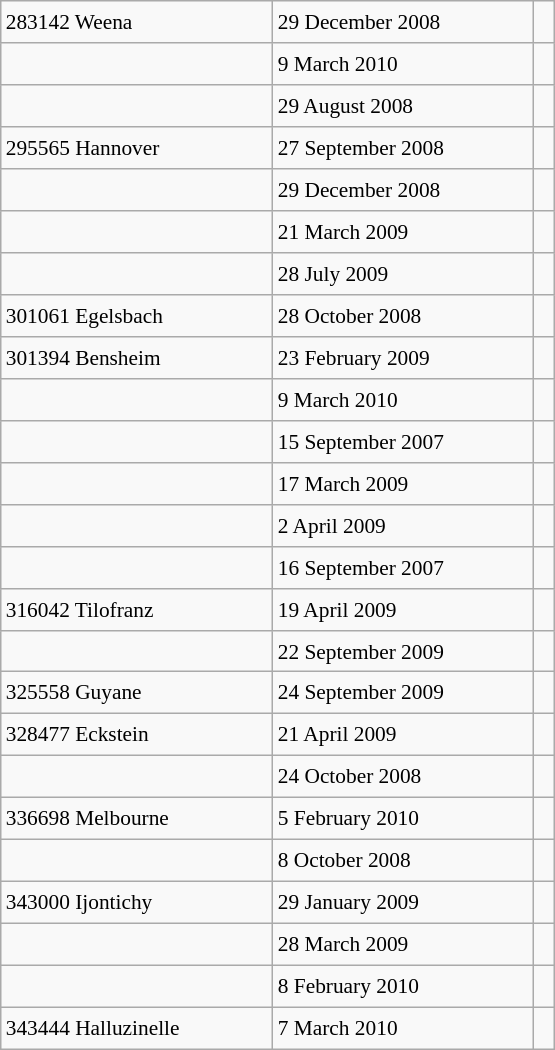<table class="wikitable" style="font-size: 89%; float: left; width: 26em; margin-right: 1em; height: 700px">
<tr>
<td>283142 Weena</td>
<td>29 December 2008</td>
<td> </td>
</tr>
<tr>
<td></td>
<td>9 March 2010</td>
<td> </td>
</tr>
<tr>
<td></td>
<td>29 August 2008</td>
<td> </td>
</tr>
<tr>
<td>295565 Hannover</td>
<td>27 September 2008</td>
<td> </td>
</tr>
<tr>
<td></td>
<td>29 December 2008</td>
<td> </td>
</tr>
<tr>
<td></td>
<td>21 March 2009</td>
<td> </td>
</tr>
<tr>
<td></td>
<td>28 July 2009</td>
<td></td>
</tr>
<tr>
<td>301061 Egelsbach</td>
<td>28 October 2008</td>
<td></td>
</tr>
<tr>
<td>301394 Bensheim</td>
<td>23 February 2009</td>
<td></td>
</tr>
<tr>
<td></td>
<td>9 March 2010</td>
<td> </td>
</tr>
<tr>
<td></td>
<td>15 September 2007</td>
<td> </td>
</tr>
<tr>
<td></td>
<td>17 March 2009</td>
<td> </td>
</tr>
<tr>
<td></td>
<td>2 April 2009</td>
<td> </td>
</tr>
<tr>
<td></td>
<td>16 September 2007</td>
<td> </td>
</tr>
<tr>
<td>316042 Tilofranz</td>
<td>19 April 2009</td>
<td></td>
</tr>
<tr>
<td></td>
<td>22 September 2009</td>
<td> </td>
</tr>
<tr>
<td>325558 Guyane</td>
<td>24 September 2009</td>
<td></td>
</tr>
<tr>
<td>328477 Eckstein</td>
<td>21 April 2009</td>
<td></td>
</tr>
<tr>
<td></td>
<td>24 October 2008</td>
<td></td>
</tr>
<tr>
<td>336698 Melbourne</td>
<td>5 February 2010</td>
<td></td>
</tr>
<tr>
<td></td>
<td>8 October 2008</td>
<td></td>
</tr>
<tr>
<td>343000 Ijontichy</td>
<td>29 January 2009</td>
<td> </td>
</tr>
<tr>
<td></td>
<td>28 March 2009</td>
<td></td>
</tr>
<tr>
<td></td>
<td>8 February 2010</td>
<td></td>
</tr>
<tr>
<td>343444 Halluzinelle</td>
<td>7 March 2010</td>
<td> </td>
</tr>
</table>
